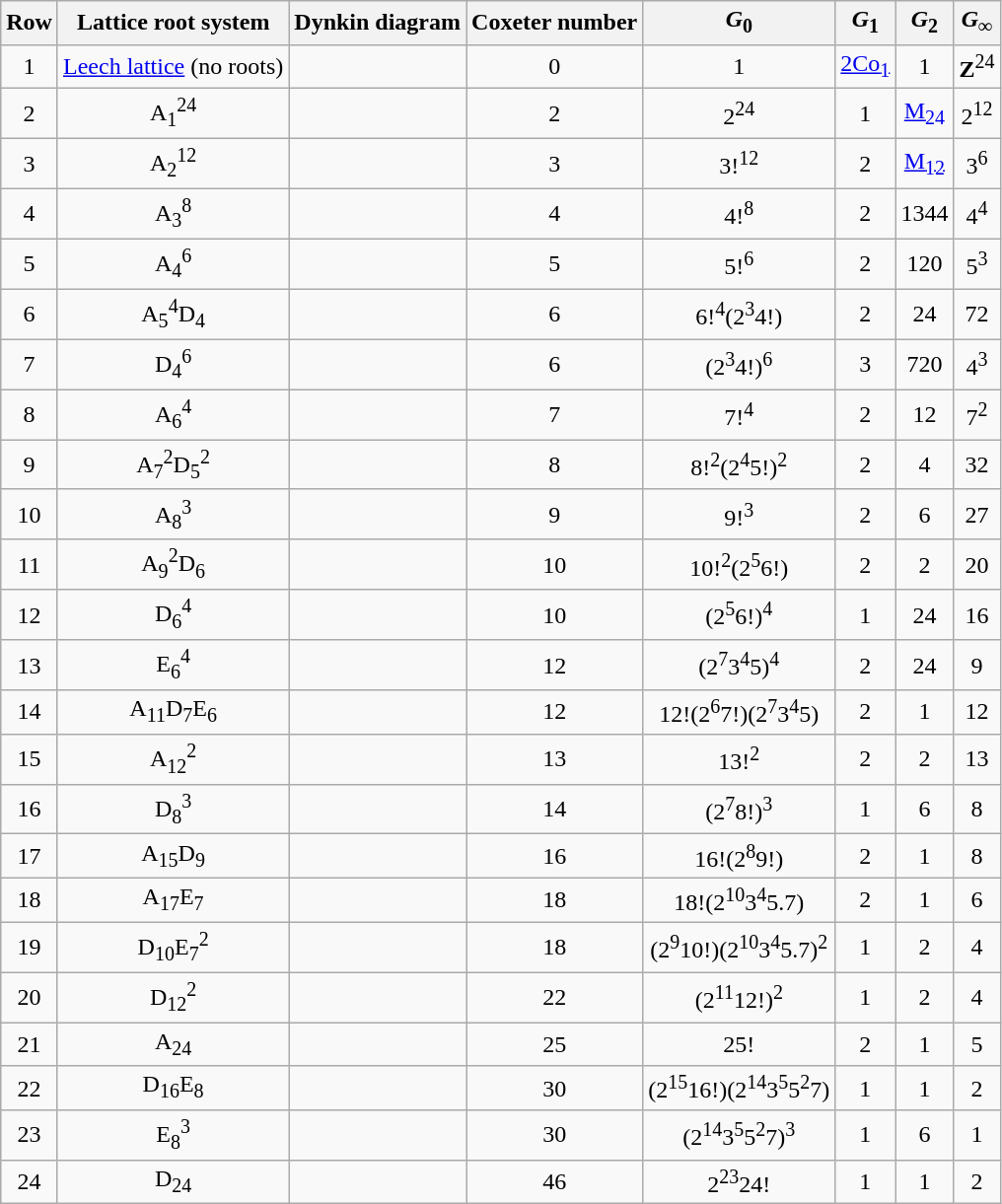<table class="wikitable sortable" style="text-align: center;">
<tr>
<th>Row</th>
<th>Lattice root system</th>
<th>Dynkin diagram</th>
<th>Coxeter number</th>
<th><em>G</em><sub>0</sub></th>
<th><em>G</em><sub>1</sub></th>
<th><em>G</em><sub>2</sub></th>
<th><em>G</em><sub>∞</sub></th>
</tr>
<tr>
<td>1</td>
<td><a href='#'>Leech lattice</a> (no roots)</td>
<td></td>
<td>0</td>
<td>1</td>
<td data-sort-value="8315553613086720000"><a href='#'>2Co<sub>1</sub></a></td>
<td>1</td>
<td data-sort-value="99999"><strong>Z</strong><sup>24</sup></td>
</tr>
<tr>
<td>2</td>
<td data-sort-value="A01">A<sub>1</sub><sup>24</sup></td>
<td></td>
<td>2</td>
<td data-sort-value="16777216">2<sup>24</sup></td>
<td>1</td>
<td data-sort-value="244823040"><a href='#'>M<sub>24</sub></a></td>
<td data-sort-value="4096">2<sup>12</sup></td>
</tr>
<tr>
<td>3</td>
<td data-sort-value="A02">A<sub>2</sub><sup>12</sup></td>
<td></td>
<td>3</td>
<td data-sort-value="2176782336">3!<sup>12</sup></td>
<td>2</td>
<td data-sort-value="95040"><a href='#'>M<sub>12</sub></a></td>
<td data-sort-value="729">3<sup>6</sup></td>
</tr>
<tr>
<td>4</td>
<td data-sort-value="A03">A<sub>3</sub><sup>8</sup></td>
<td></td>
<td>4</td>
<td data-sort-value="110075314176">4!<sup>8</sup></td>
<td>2</td>
<td>1344</td>
<td data-sort-value="256">4<sup>4</sup></td>
</tr>
<tr>
<td>5</td>
<td data-sort-value="A04">A<sub>4</sub><sup>6</sup></td>
<td></td>
<td>5</td>
<td data-sort-value="2985984000000">5!<sup>6</sup></td>
<td>2</td>
<td>120</td>
<td data-sort-value="125">5<sup>3</sup></td>
</tr>
<tr>
<td>6</td>
<td data-sort-value="A05">A<sub>5</sub><sup>4</sup>D<sub>4</sub></td>
<td></td>
<td>6</td>
<td data-sort-value="51597803520000">6!<sup>4</sup>(2<sup>3</sup>4!)</td>
<td>2</td>
<td>24</td>
<td>72</td>
</tr>
<tr>
<td>7</td>
<td data-sort-value="D04">D<sub>4</sub><sup>6</sup></td>
<td></td>
<td>6</td>
<td data-sort-value="50096498540544">(2<sup>3</sup>4!)<sup>6</sup></td>
<td>3</td>
<td>720</td>
<td data-sort-value="64">4<sup>3</sup></td>
</tr>
<tr>
<td>8</td>
<td data-sort-value="A06">A<sub>6</sub><sup>4</sup></td>
<td></td>
<td>7</td>
<td data-sort-value="645241282560000">7!<sup>4</sup></td>
<td>2</td>
<td>12</td>
<td data-sort-value="49">7<sup>2</sup></td>
</tr>
<tr>
<td>9</td>
<td data-sort-value="A07">A<sub>7</sub><sup>2</sup>D<sub>5</sub><sup>2</sup></td>
<td></td>
<td>8</td>
<td data-sort-value="5992989327360000">8!<sup>2</sup>(2<sup>4</sup>5!)<sup>2</sup></td>
<td>2</td>
<td>4</td>
<td>32</td>
</tr>
<tr>
<td>10</td>
<td data-sort-value="A08">A<sub>8</sub><sup>3</sup></td>
<td></td>
<td>9</td>
<td data-sort-value="47784725839872000">9!<sup>3</sup></td>
<td>2</td>
<td>6</td>
<td>27</td>
</tr>
<tr>
<td>11</td>
<td data-sort-value="A09">A<sub>9</sub><sup>2</sup>D<sub>6</sub></td>
<td></td>
<td>10</td>
<td data-sort-value="303395084697600000">10!<sup>2</sup>(2<sup>5</sup>6!)</td>
<td>2</td>
<td>2</td>
<td>20</td>
</tr>
<tr>
<td>12</td>
<td data-sort-value="D06">D<sub>6</sub><sup>4</sup></td>
<td></td>
<td>10</td>
<td data-sort-value="281792804290560000">(2<sup>5</sup>6!)<sup>4</sup></td>
<td>1</td>
<td>24</td>
<td>16</td>
</tr>
<tr>
<td>13</td>
<td data-sort-value="E06">E<sub>6</sub><sup>4</sup></td>
<td></td>
<td>12</td>
<td data-sort-value="139314069504000">(2<sup>7</sup>3<sup>4</sup>5)<sup>4</sup></td>
<td>2</td>
<td>24</td>
<td>9</td>
</tr>
<tr>
<td>14</td>
<td data-sort-value="A11">A<sub>11</sub>D<sub>7</sub>E<sub>6</sub></td>
<td></td>
<td>12</td>
<td data-sort-value="8009630236016640000">12!(2<sup>6</sup>7!)(2<sup>7</sup>3<sup>4</sup>5)</td>
<td>2</td>
<td>1</td>
<td>12</td>
</tr>
<tr>
<td>15</td>
<td data-sort-value="A12">A<sub>12</sub><sup>2</sup></td>
<td></td>
<td>13</td>
<td data-sort-value="38775788043632640000">13!<sup>2</sup></td>
<td>2</td>
<td>2</td>
<td>13</td>
</tr>
<tr>
<td>16</td>
<td data-sort-value="D08">D<sub>8</sub><sup>3</sup></td>
<td></td>
<td>14</td>
<td data-sort-value="137464791995252740000">(2<sup>7</sup>8!)<sup>3</sup></td>
<td>1</td>
<td>6</td>
<td>8</td>
</tr>
<tr>
<td>17</td>
<td data-sort-value="A15">A<sub>15</sub>D<sub>9</sub></td>
<td></td>
<td>16</td>
<td data-sort-value="1943670270606704600000">16!(2<sup>8</sup>9!)</td>
<td>2</td>
<td>1</td>
<td>8</td>
</tr>
<tr>
<td>18</td>
<td data-sort-value="A17">A<sub>17</sub>E<sub>7</sub></td>
<td></td>
<td>18</td>
<td data-sort-value="18586346962676613120000">18!(2<sup>10</sup>3<sup>4</sup>5.7)</td>
<td>2</td>
<td>1</td>
<td>6</td>
</tr>
<tr>
<td>19</td>
<td data-sort-value="D10">D<sub>10</sub>E<sub>7</sub><sup>2</sup></td>
<td></td>
<td>18</td>
<td data-sort-value="15658098963209256960000">(2<sup>9</sup>10!)(2<sup>10</sup>3<sup>4</sup>5.7)<sup>2</sup></td>
<td>1</td>
<td>2</td>
<td>4</td>
</tr>
<tr>
<td>20</td>
<td data-sort-value="D12">D<sub>12</sub><sup>2</sup></td>
<td></td>
<td>22</td>
<td data-sort-value="962351733103908618240000">(2<sup>11</sup>12!)<sup>2</sup></td>
<td>1</td>
<td>2</td>
<td>4</td>
</tr>
<tr>
<td>21</td>
<td data-sort-value="A24">A<sub>24</sub></td>
<td></td>
<td>25</td>
<td data-sort-value="15511210043330985984000000">25!</td>
<td>2</td>
<td>1</td>
<td>5</td>
</tr>
<tr>
<td>22</td>
<td data-sort-value="D16">D<sub>16</sub>E<sub>8</sub></td>
<td></td>
<td>30</td>
<td data-sort-value="477676405704303732326400000">(2<sup>15</sup>16!)(2<sup>14</sup>3<sup>5</sup>5<sup>2</sup>7)</td>
<td>1</td>
<td>1</td>
<td>2</td>
</tr>
<tr>
<td>23</td>
<td data-sort-value="E08">E<sub>8</sub><sup>3</sup></td>
<td></td>
<td>30</td>
<td data-sort-value="338214937605319950336000000">(2<sup>14</sup>3<sup>5</sup>5<sup>2</sup>7)<sup>3</sup></td>
<td>1</td>
<td>6</td>
<td>1</td>
</tr>
<tr>
<td>24</td>
<td data-sort-value="D24">D<sub>24</sub></td>
<td></td>
<td>46</td>
<td data-sort-value="5204698426366666226930810880000">2<sup>23</sup>24!</td>
<td>1</td>
<td>1</td>
<td>2</td>
</tr>
</table>
